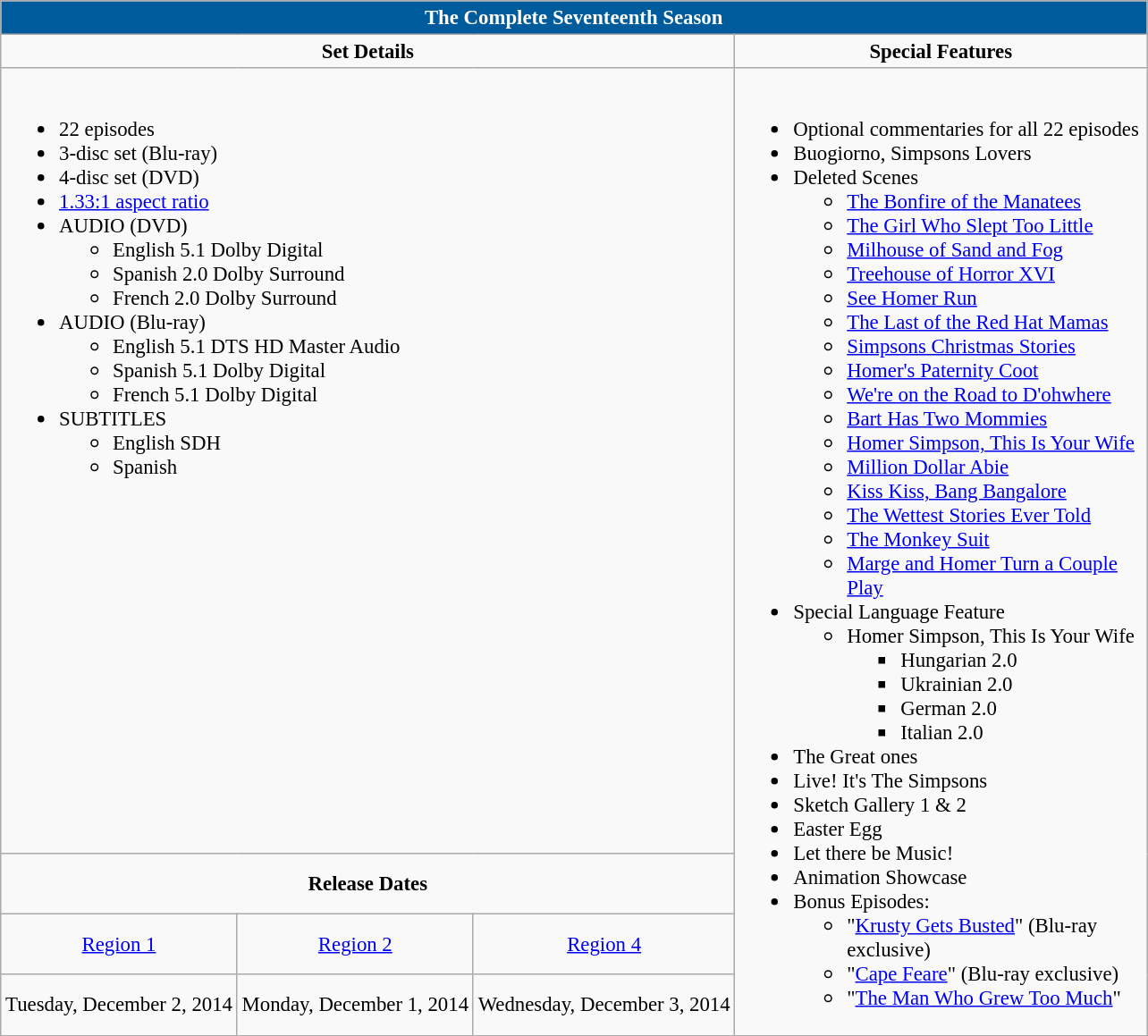<table class="wikitable" style="font-size: 95%;">
<tr>
<th colspan="5" style="background:#005B9C;color:white;">The Complete Seventeenth Season</th>
</tr>
<tr style="vertical-align:top; text-align:center;">
<td style="width:400px;" colspan="3"><strong>Set Details</strong></td>
<td style="width:300px; "><strong>Special Features</strong></td>
</tr>
<tr valign="top">
<td colspan="3"  style="text-align:left; width:400px;"><br><ul><li>22 episodes</li><li>3-disc set (Blu-ray)</li><li>4-disc set (DVD)</li><li><a href='#'>1.33:1 aspect ratio</a></li><li>AUDIO (DVD)<ul><li>English 5.1 Dolby Digital</li><li>Spanish 2.0 Dolby Surround</li><li>French 2.0 Dolby Surround</li></ul></li><li>AUDIO (Blu-ray)<ul><li>English 5.1 DTS HD Master Audio</li><li>Spanish 5.1 Dolby Digital</li><li>French 5.1 Dolby Digital</li></ul></li><li>SUBTITLES<ul><li>English SDH</li><li>Spanish</li></ul></li></ul></td>
<td rowspan="4"  style="text-align:left; width:300px;"><br><ul><li>Optional commentaries for all 22 episodes</li><li>Buogiorno, Simpsons Lovers</li><li>Deleted Scenes<ul><li><a href='#'>The Bonfire of the Manatees</a></li><li><a href='#'>The Girl Who Slept Too Little</a></li><li><a href='#'>Milhouse of Sand and Fog</a></li><li><a href='#'>Treehouse of Horror XVI</a></li><li><a href='#'>See Homer Run</a></li><li><a href='#'>The Last of the Red Hat Mamas</a></li><li><a href='#'>Simpsons Christmas Stories</a></li><li><a href='#'>Homer's Paternity Coot</a></li><li><a href='#'>We're on the Road to D'ohwhere</a></li><li><a href='#'>Bart Has Two Mommies</a></li><li><a href='#'>Homer Simpson, This Is Your Wife</a></li><li><a href='#'>Million Dollar Abie</a></li><li><a href='#'>Kiss Kiss, Bang Bangalore</a></li><li><a href='#'>The Wettest Stories Ever Told</a></li><li><a href='#'>The Monkey Suit</a></li><li><a href='#'>Marge and Homer Turn a Couple Play</a></li></ul></li><li>Special Language Feature<ul><li>Homer Simpson, This Is Your Wife<ul><li>Hungarian 2.0</li><li>Ukrainian 2.0</li><li>German 2.0</li><li>Italian 2.0</li></ul></li></ul></li><li>The Great ones</li><li>Live! It's The Simpsons</li><li>Sketch Gallery 1 & 2</li><li>Easter Egg</li><li>Let there be Music!</li><li>Animation Showcase</li><li>Bonus Episodes:<ul><li>"<a href='#'>Krusty Gets Busted</a>" (Blu-ray exclusive)</li><li>"<a href='#'>Cape Feare</a>" (Blu-ray exclusive)</li><li>"<a href='#'>The Man Who Grew Too Much</a>"</li></ul></li></ul></td>
</tr>
<tr>
<td colspan="3" style="text-align:center;"><strong>Release Dates</strong></td>
</tr>
<tr>
<td style="text-align:center;"><a href='#'>Region 1</a></td>
<td style="text-align:center;"><a href='#'>Region 2</a></td>
<td style="text-align:center;"><a href='#'>Region 4</a></td>
</tr>
<tr style="text-align:center;">
<td>Tuesday, December 2, 2014</td>
<td>Monday, December 1, 2014</td>
<td>Wednesday, December 3, 2014</td>
</tr>
</table>
